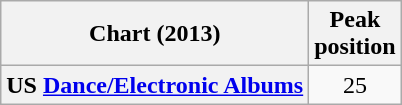<table class="wikitable sortable plainrowheaders" style="text-align:center">
<tr>
<th scope="col">Chart (2013)</th>
<th scope="col">Peak<br>position</th>
</tr>
<tr>
<th scope="row">US <a href='#'>Dance/Electronic Albums</a></th>
<td>25</td>
</tr>
</table>
